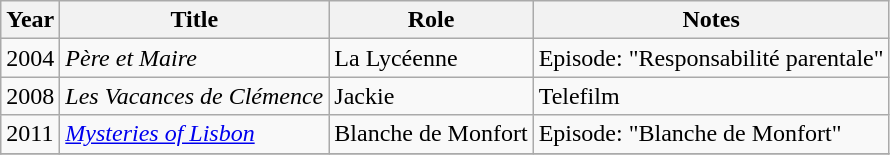<table class="wikitable sortable plainrowheaders">
<tr>
<th scope="col">Year</th>
<th scope="col">Title</th>
<th scope="col">Role</th>
<th scope="col" class="unsortable">Notes</th>
</tr>
<tr>
<td>2004</td>
<td><em>Père et Maire</em></td>
<td>La Lycéenne</td>
<td>Episode: "Responsabilité parentale"</td>
</tr>
<tr>
<td>2008</td>
<td><em>Les Vacances de Clémence</em></td>
<td>Jackie</td>
<td>Telefilm</td>
</tr>
<tr>
<td>2011</td>
<td><em><a href='#'>Mysteries of Lisbon</a></em></td>
<td>Blanche de Monfort</td>
<td>Episode: "Blanche de Monfort"</td>
</tr>
<tr>
</tr>
</table>
